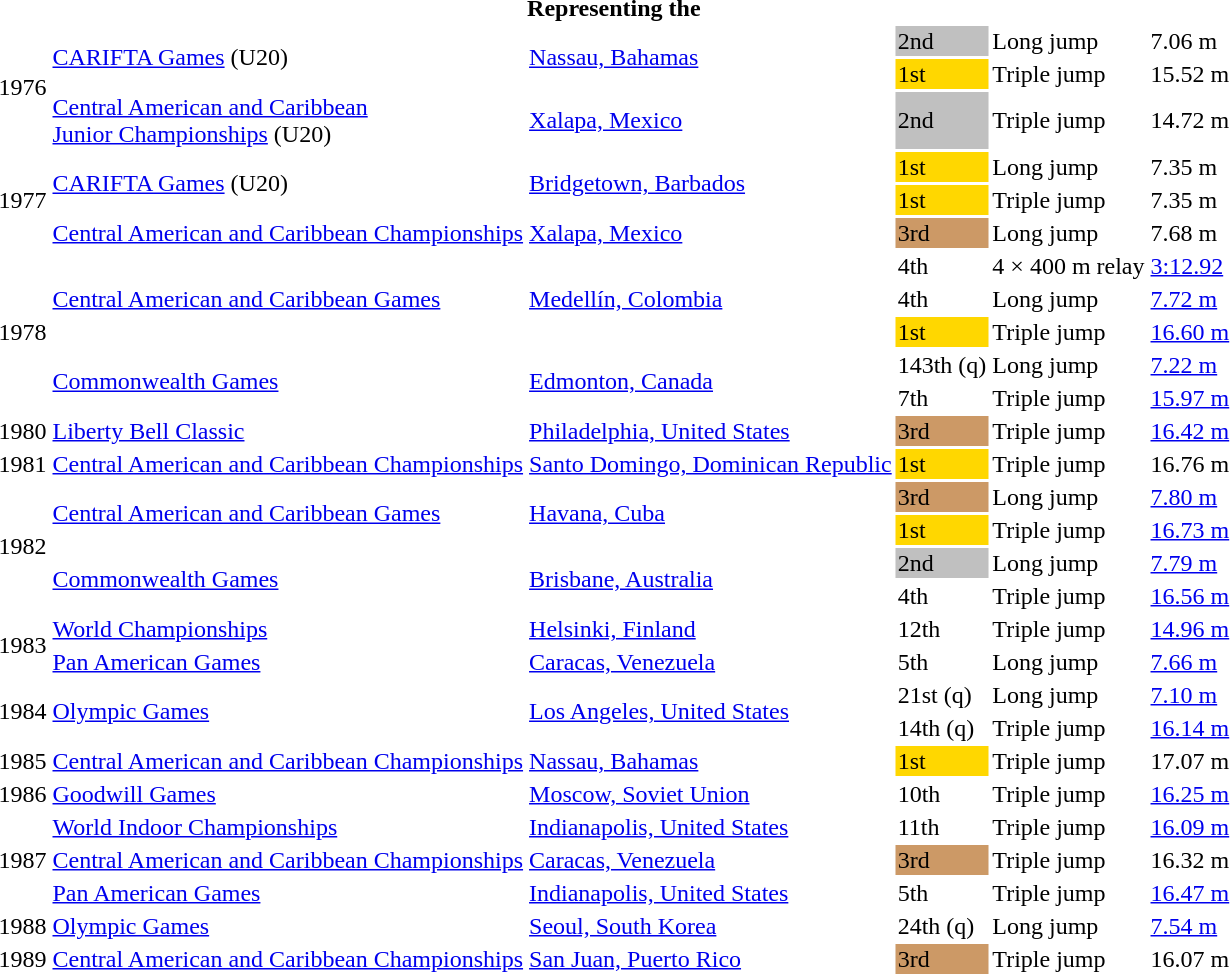<table>
<tr>
<th colspan="6">Representing the </th>
</tr>
<tr>
<td rowspan=3>1976</td>
<td rowspan=2><a href='#'>CARIFTA Games</a> (U20)</td>
<td rowspan=2><a href='#'>Nassau, Bahamas</a></td>
<td bgcolor=silver>2nd</td>
<td>Long jump</td>
<td>7.06 m</td>
</tr>
<tr>
<td bgcolor=gold>1st</td>
<td>Triple jump</td>
<td>15.52 m</td>
</tr>
<tr>
<td><a href='#'>Central American and Caribbean<br>Junior Championships</a> (U20)</td>
<td><a href='#'>Xalapa, Mexico</a></td>
<td bgcolor=silver>2nd</td>
<td>Triple jump</td>
<td>14.72 m</td>
</tr>
<tr>
<td rowspan=3>1977</td>
<td rowspan=2><a href='#'>CARIFTA Games</a> (U20)</td>
<td rowspan=2><a href='#'>Bridgetown, Barbados</a></td>
<td bgcolor=gold>1st</td>
<td>Long jump</td>
<td>7.35 m</td>
</tr>
<tr>
<td bgcolor=gold>1st</td>
<td>Triple jump</td>
<td>7.35 m</td>
</tr>
<tr>
<td><a href='#'>Central American and Caribbean Championships</a></td>
<td><a href='#'>Xalapa, Mexico</a></td>
<td bgcolor=cc9966>3rd</td>
<td>Long jump</td>
<td>7.68 m</td>
</tr>
<tr>
<td rowspan=5>1978</td>
<td rowspan=3><a href='#'>Central American and Caribbean Games</a></td>
<td rowspan=3><a href='#'>Medellín, Colombia</a></td>
<td>4th</td>
<td>4 × 400 m relay</td>
<td><a href='#'>3:12.92</a></td>
</tr>
<tr>
<td>4th</td>
<td>Long jump</td>
<td><a href='#'>7.72 m</a></td>
</tr>
<tr>
<td bgcolor=gold>1st</td>
<td>Triple jump</td>
<td><a href='#'>16.60 m</a></td>
</tr>
<tr>
<td rowspan=2><a href='#'>Commonwealth Games</a></td>
<td rowspan=2><a href='#'>Edmonton, Canada</a></td>
<td>143th (q)</td>
<td>Long jump</td>
<td><a href='#'>7.22 m</a></td>
</tr>
<tr>
<td>7th</td>
<td>Triple jump</td>
<td><a href='#'>15.97 m</a></td>
</tr>
<tr>
<td>1980</td>
<td><a href='#'>Liberty Bell Classic</a></td>
<td><a href='#'>Philadelphia, United States</a></td>
<td bgcolor=cc9966>3rd</td>
<td>Triple jump</td>
<td><a href='#'>16.42 m</a></td>
</tr>
<tr>
<td>1981</td>
<td><a href='#'>Central American and Caribbean Championships</a></td>
<td><a href='#'>Santo Domingo, Dominican Republic</a></td>
<td bgcolor=gold>1st</td>
<td>Triple jump</td>
<td>16.76 m</td>
</tr>
<tr>
<td rowspan=4>1982</td>
<td rowspan=2><a href='#'>Central American and Caribbean Games</a></td>
<td rowspan=2><a href='#'>Havana, Cuba</a></td>
<td bgcolor=cc9966>3rd</td>
<td>Long jump</td>
<td><a href='#'>7.80 m</a></td>
</tr>
<tr>
<td bgcolor=gold>1st</td>
<td>Triple jump</td>
<td><a href='#'>16.73 m</a></td>
</tr>
<tr>
<td rowspan=2><a href='#'>Commonwealth Games</a></td>
<td rowspan=2><a href='#'>Brisbane, Australia</a></td>
<td bgcolor=silver>2nd</td>
<td>Long jump</td>
<td><a href='#'>7.79 m</a></td>
</tr>
<tr>
<td>4th</td>
<td>Triple jump</td>
<td><a href='#'>16.56 m</a></td>
</tr>
<tr>
<td rowspan=2>1983</td>
<td><a href='#'>World Championships</a></td>
<td><a href='#'>Helsinki, Finland</a></td>
<td>12th</td>
<td>Triple jump</td>
<td><a href='#'>14.96 m</a></td>
</tr>
<tr>
<td><a href='#'>Pan American Games</a></td>
<td><a href='#'>Caracas, Venezuela</a></td>
<td>5th</td>
<td>Long jump</td>
<td><a href='#'>7.66 m</a></td>
</tr>
<tr>
<td rowspan=2>1984</td>
<td rowspan=2><a href='#'>Olympic Games</a></td>
<td rowspan=2><a href='#'>Los Angeles, United States</a></td>
<td>21st (q)</td>
<td>Long jump</td>
<td><a href='#'>7.10 m</a></td>
</tr>
<tr>
<td>14th (q)</td>
<td>Triple jump</td>
<td><a href='#'>16.14 m</a></td>
</tr>
<tr>
<td>1985</td>
<td><a href='#'>Central American and Caribbean Championships</a></td>
<td><a href='#'>Nassau, Bahamas</a></td>
<td bgcolor=gold>1st</td>
<td>Triple jump</td>
<td>17.07 m</td>
</tr>
<tr>
<td>1986</td>
<td><a href='#'>Goodwill Games</a></td>
<td><a href='#'>Moscow, Soviet Union</a></td>
<td>10th</td>
<td>Triple jump</td>
<td><a href='#'>16.25 m</a></td>
</tr>
<tr>
<td rowspan=3>1987</td>
<td><a href='#'>World Indoor Championships</a></td>
<td><a href='#'>Indianapolis, United States</a></td>
<td>11th</td>
<td>Triple jump</td>
<td><a href='#'>16.09 m</a></td>
</tr>
<tr>
<td><a href='#'>Central American and Caribbean Championships</a></td>
<td><a href='#'>Caracas, Venezuela</a></td>
<td bgcolor=cc9966>3rd</td>
<td>Triple jump</td>
<td>16.32 m</td>
</tr>
<tr>
<td><a href='#'>Pan American Games</a></td>
<td><a href='#'>Indianapolis, United States</a></td>
<td>5th</td>
<td>Triple jump</td>
<td><a href='#'>16.47 m</a></td>
</tr>
<tr>
<td>1988</td>
<td><a href='#'>Olympic Games</a></td>
<td><a href='#'>Seoul, South Korea</a></td>
<td>24th (q)</td>
<td>Long jump</td>
<td><a href='#'>7.54 m</a></td>
</tr>
<tr>
<td>1989</td>
<td><a href='#'>Central American and Caribbean Championships</a></td>
<td><a href='#'>San Juan, Puerto Rico</a></td>
<td bgcolor=cc9966>3rd</td>
<td>Triple jump</td>
<td>16.07 m</td>
</tr>
</table>
